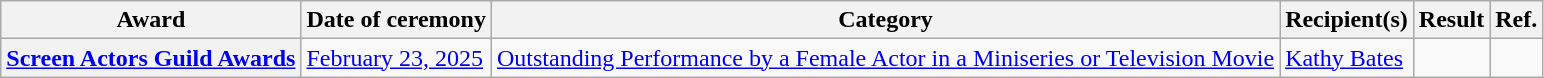<table class="wikitable sortable plainrowheaders">
<tr>
<th>Award</th>
<th>Date of ceremony</th>
<th>Category</th>
<th>Recipient(s)</th>
<th>Result</th>
<th><abbr>Ref.</abbr></th>
</tr>
<tr>
<th scope="row"><a href='#'>Screen Actors Guild Awards</a></th>
<td><a href='#'>February 23, 2025</a></td>
<td><a href='#'>Outstanding Performance by a Female Actor in a Miniseries or Television Movie</a></td>
<td><a href='#'>Kathy Bates</a></td>
<td></td>
<td align="center"></td>
</tr>
</table>
